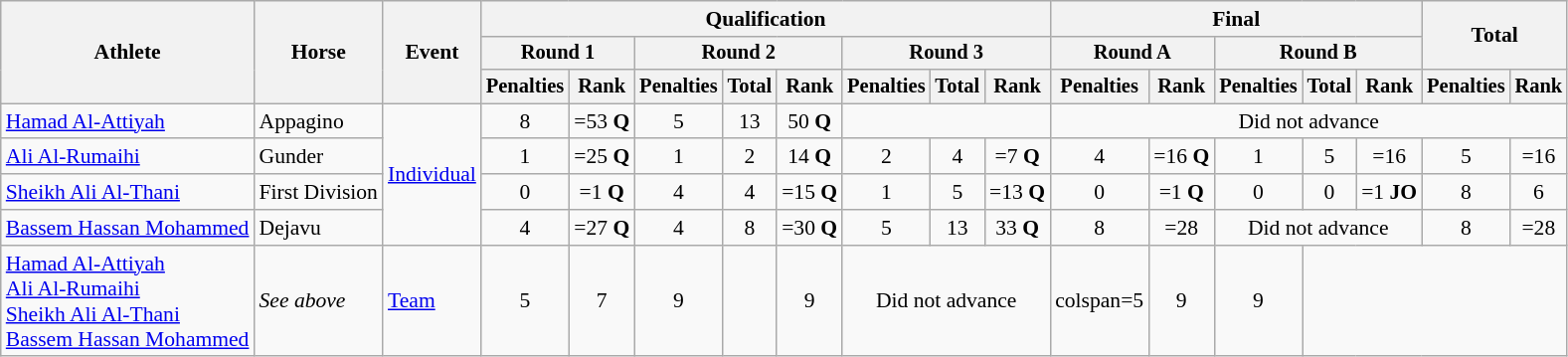<table class="wikitable" style="font-size:90%">
<tr>
<th rowspan="3">Athlete</th>
<th rowspan="3">Horse</th>
<th rowspan="3">Event</th>
<th colspan="8">Qualification</th>
<th colspan="5">Final</th>
<th rowspan=2 colspan="2">Total</th>
</tr>
<tr style="font-size:95%">
<th colspan="2">Round 1</th>
<th colspan="3">Round 2</th>
<th colspan="3">Round 3</th>
<th colspan="2">Round A</th>
<th colspan="3">Round B</th>
</tr>
<tr style="font-size:95%">
<th>Penalties</th>
<th>Rank</th>
<th>Penalties</th>
<th>Total</th>
<th>Rank</th>
<th>Penalties</th>
<th>Total</th>
<th>Rank</th>
<th>Penalties</th>
<th>Rank</th>
<th>Penalties</th>
<th>Total</th>
<th>Rank</th>
<th>Penalties</th>
<th>Rank</th>
</tr>
<tr align=center>
<td align=left><a href='#'>Hamad Al-Attiyah</a></td>
<td align=left>Appagino</td>
<td align=left rowspan=4><a href='#'>Individual</a></td>
<td>8</td>
<td>=53 <strong>Q</strong></td>
<td>5</td>
<td>13</td>
<td>50 <strong>Q</strong></td>
<td colspan=3></td>
<td colspan=7>Did not advance</td>
</tr>
<tr align=center>
<td align=left><a href='#'>Ali Al-Rumaihi</a></td>
<td align=left>Gunder</td>
<td>1</td>
<td>=25 <strong>Q</strong></td>
<td>1</td>
<td>2</td>
<td>14 <strong>Q</strong></td>
<td>2</td>
<td>4</td>
<td>=7 <strong>Q</strong></td>
<td>4</td>
<td>=16 <strong>Q</strong></td>
<td>1</td>
<td>5</td>
<td>=16</td>
<td>5</td>
<td>=16</td>
</tr>
<tr align=center>
<td align=left><a href='#'>Sheikh Ali Al-Thani</a></td>
<td align=left>First Division</td>
<td>0</td>
<td>=1 <strong>Q</strong></td>
<td>4</td>
<td>4</td>
<td>=15 <strong>Q</strong></td>
<td>1</td>
<td>5</td>
<td>=13 <strong>Q</strong></td>
<td>0</td>
<td>=1 <strong>Q</strong></td>
<td>0</td>
<td>0</td>
<td>=1 <strong>JO</strong></td>
<td>8</td>
<td>6</td>
</tr>
<tr align=center>
<td align=left><a href='#'>Bassem Hassan Mohammed</a></td>
<td align=left>Dejavu</td>
<td>4</td>
<td>=27 <strong>Q</strong></td>
<td>4</td>
<td>8</td>
<td>=30 <strong>Q</strong></td>
<td>5</td>
<td>13</td>
<td>33 <strong>Q</strong></td>
<td>8</td>
<td>=28</td>
<td colspan=3>Did not advance</td>
<td>8</td>
<td>=28</td>
</tr>
<tr align=center>
<td align=left><a href='#'>Hamad Al-Attiyah</a><br><a href='#'>Ali Al-Rumaihi</a><br><a href='#'>Sheikh Ali Al-Thani</a><br><a href='#'>Bassem Hassan Mohammed</a></td>
<td align=left><em>See above</em></td>
<td align=left><a href='#'>Team</a></td>
<td>5</td>
<td>7</td>
<td>9</td>
<td></td>
<td>9</td>
<td colspan=3>Did not advance</td>
<td>colspan=5 </td>
<td>9</td>
<td>9</td>
</tr>
</table>
